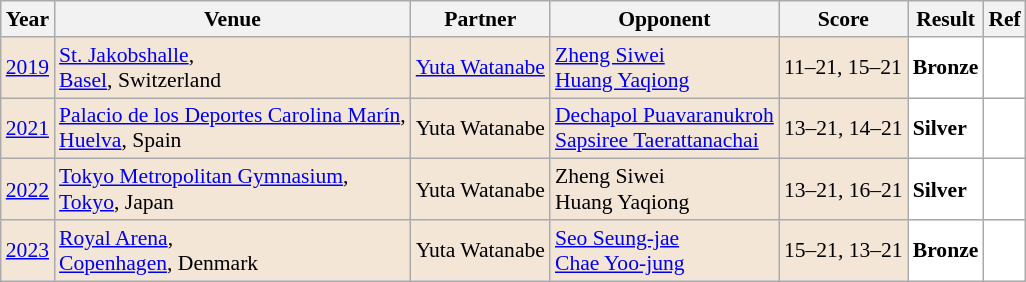<table class="sortable wikitable" style="font-size: 90%;">
<tr>
<th>Year</th>
<th>Venue</th>
<th>Partner</th>
<th>Opponent</th>
<th>Score</th>
<th>Result</th>
<th>Ref</th>
</tr>
<tr style="background:#F3E6D7">
<td align="center"><a href='#'>2019</a></td>
<td align="left"><a href='#'>St. Jakobshalle</a>,<br><a href='#'>Basel</a>, Switzerland</td>
<td align="left"> <a href='#'>Yuta Watanabe</a></td>
<td align="left"> <a href='#'>Zheng Siwei</a><br> <a href='#'>Huang Yaqiong</a></td>
<td align="left">11–21, 15–21</td>
<td style="text-align:left; background:white"> <strong>Bronze</strong></td>
<td style="text-align:center; background:white"></td>
</tr>
<tr style="background:#F3E6D7">
<td align="center"><a href='#'>2021</a></td>
<td align="left"><a href='#'>Palacio de los Deportes Carolina Marín</a>,<br><a href='#'>Huelva</a>, Spain</td>
<td align="left"> Yuta Watanabe</td>
<td align="left"> <a href='#'>Dechapol Puavaranukroh</a><br> <a href='#'>Sapsiree Taerattanachai</a></td>
<td align="left">13–21, 14–21</td>
<td style="text-align:left; background:white"> <strong>Silver</strong></td>
<td style="text-align:center; background:white"></td>
</tr>
<tr style="background:#F3E6D7">
<td align="center"><a href='#'>2022</a></td>
<td align="left"><a href='#'>Tokyo Metropolitan Gymnasium</a>,<br><a href='#'>Tokyo</a>, Japan</td>
<td align="left"> Yuta Watanabe</td>
<td align="left"> Zheng Siwei<br> Huang Yaqiong</td>
<td align="left">13–21, 16–21</td>
<td style="text-align:left; background:white"> <strong>Silver</strong></td>
<td style="text-align:center; background:white"></td>
</tr>
<tr style="background:#F3E6D7">
<td align="center"><a href='#'>2023</a></td>
<td align="left"><a href='#'>Royal Arena</a>,<br><a href='#'>Copenhagen</a>, Denmark</td>
<td align="left"> Yuta Watanabe</td>
<td align="left"> <a href='#'>Seo Seung-jae</a><br> <a href='#'>Chae Yoo-jung</a></td>
<td align="left">15–21, 13–21</td>
<td style="text-align:left; background:white"> <strong>Bronze</strong></td>
<td style="text-align:center; background:white"></td>
</tr>
</table>
